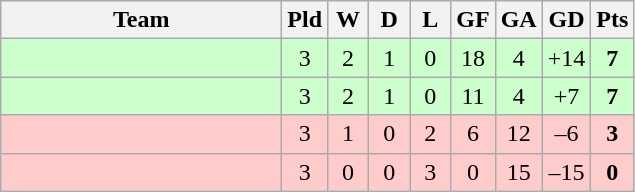<table class="wikitable" style="text-align:center;">
<tr>
<th width=180>Team</th>
<th width=20>Pld</th>
<th width=20>W</th>
<th width=20>D</th>
<th width=20>L</th>
<th width=20>GF</th>
<th width=20>GA</th>
<th width=20>GD</th>
<th width=20>Pts</th>
</tr>
<tr bgcolor=#ccffcc>
<td align="left"><em></em></td>
<td>3</td>
<td>2</td>
<td>1</td>
<td>0</td>
<td>18</td>
<td>4</td>
<td>+14</td>
<td><strong>7</strong></td>
</tr>
<tr bgcolor=#ccffcc>
<td align="left"></td>
<td>3</td>
<td>2</td>
<td>1</td>
<td>0</td>
<td>11</td>
<td>4</td>
<td>+7</td>
<td><strong>7</strong></td>
</tr>
<tr bgcolor=#ffcccc>
<td align="left"></td>
<td>3</td>
<td>1</td>
<td>0</td>
<td>2</td>
<td>6</td>
<td>12</td>
<td>–6</td>
<td><strong>3</strong></td>
</tr>
<tr bgcolor=#ffcccc>
<td align="left"></td>
<td>3</td>
<td>0</td>
<td>0</td>
<td>3</td>
<td>0</td>
<td>15</td>
<td>–15</td>
<td><strong>0</strong></td>
</tr>
</table>
